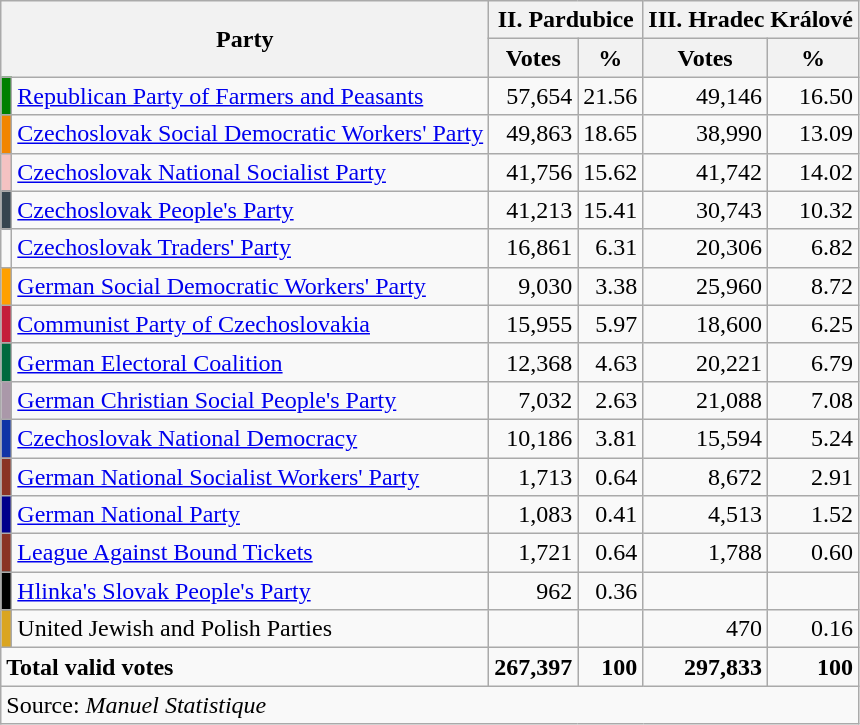<table class=wikitable style=text-align:right>
<tr>
<th colspan=2 rowspan=2>Party</th>
<th colspan=2>II. Pardubice</th>
<th colspan=2>III. Hradec Králové</th>
</tr>
<tr>
<th>Votes</th>
<th>%</th>
<th>Votes</th>
<th>%</th>
</tr>
<tr>
<td bgcolor=#008000></td>
<td align=left><a href='#'>Republican Party of Farmers and Peasants</a></td>
<td>57,654</td>
<td>21.56</td>
<td>49,146</td>
<td>16.50</td>
</tr>
<tr>
<td bgcolor=F28500></td>
<td align=left><a href='#'>Czechoslovak Social Democratic Workers' Party</a></td>
<td>49,863</td>
<td>18.65</td>
<td>38,990</td>
<td>13.09</td>
</tr>
<tr>
<td bgcolor=F4C2C2></td>
<td align=left><a href='#'>Czechoslovak National Socialist Party</a></td>
<td>41,756</td>
<td>15.62</td>
<td>41,742</td>
<td>14.02</td>
</tr>
<tr>
<td bgcolor=#36454F></td>
<td align=left><a href='#'>Czechoslovak People's Party</a></td>
<td>41,213</td>
<td>15.41</td>
<td>30,743</td>
<td>10.32</td>
</tr>
<tr>
<td bgcolor=></td>
<td align=left><a href='#'>Czechoslovak Traders' Party</a></td>
<td>16,861</td>
<td>6.31</td>
<td>20,306</td>
<td>6.82</td>
</tr>
<tr>
<td bgcolor=#FFA000></td>
<td align=left><a href='#'>German Social Democratic Workers' Party</a></td>
<td>9,030</td>
<td>3.38</td>
<td>25,960</td>
<td>8.72</td>
</tr>
<tr>
<td bgcolor=#C41E3A></td>
<td align=left><a href='#'>Communist Party of Czechoslovakia</a></td>
<td>15,955</td>
<td>5.97</td>
<td>18,600</td>
<td>6.25</td>
</tr>
<tr>
<td bgcolor=#00693E></td>
<td align=left><a href='#'>German Electoral Coalition</a></td>
<td>12,368</td>
<td>4.63</td>
<td>20,221</td>
<td>6.79</td>
</tr>
<tr>
<td bgcolor=#AA98A9></td>
<td align=left><a href='#'>German Christian Social People's Party</a></td>
<td>7,032</td>
<td>2.63</td>
<td>21,088</td>
<td>7.08</td>
</tr>
<tr>
<td bgcolor=#1034A6></td>
<td align=left><a href='#'>Czechoslovak National Democracy</a></td>
<td>10,186</td>
<td>3.81</td>
<td>15,594</td>
<td>5.24</td>
</tr>
<tr>
<td bgcolor=#8A3324></td>
<td align=left><a href='#'>German National Socialist Workers' Party</a></td>
<td>1,713</td>
<td>0.64</td>
<td>8,672</td>
<td>2.91</td>
</tr>
<tr>
<td bgcolor=#00008B></td>
<td align=left><a href='#'>German National Party</a></td>
<td>1,083</td>
<td>0.41</td>
<td>4,513</td>
<td>1.52</td>
</tr>
<tr>
<td bgcolor=#8A3324></td>
<td align=left><a href='#'>League Against Bound Tickets</a></td>
<td>1,721</td>
<td>0.64</td>
<td>1,788</td>
<td>0.60</td>
</tr>
<tr>
<td bgcolor=#000000></td>
<td align=left><a href='#'>Hlinka's Slovak People's Party</a></td>
<td>962</td>
<td>0.36</td>
<td></td>
<td></td>
</tr>
<tr>
<td bgcolor=#DAA520></td>
<td align=left>United Jewish and Polish Parties</td>
<td></td>
<td></td>
<td>470</td>
<td>0.16</td>
</tr>
<tr>
<td colspan=2 align=left><strong>Total valid votes</strong></td>
<td><strong>267,397</strong></td>
<td><strong>100</strong></td>
<td><strong>297,833</strong></td>
<td><strong>100</strong></td>
</tr>
<tr>
<td align=left colspan=6>Source: <em>Manuel Statistique</em></td>
</tr>
</table>
